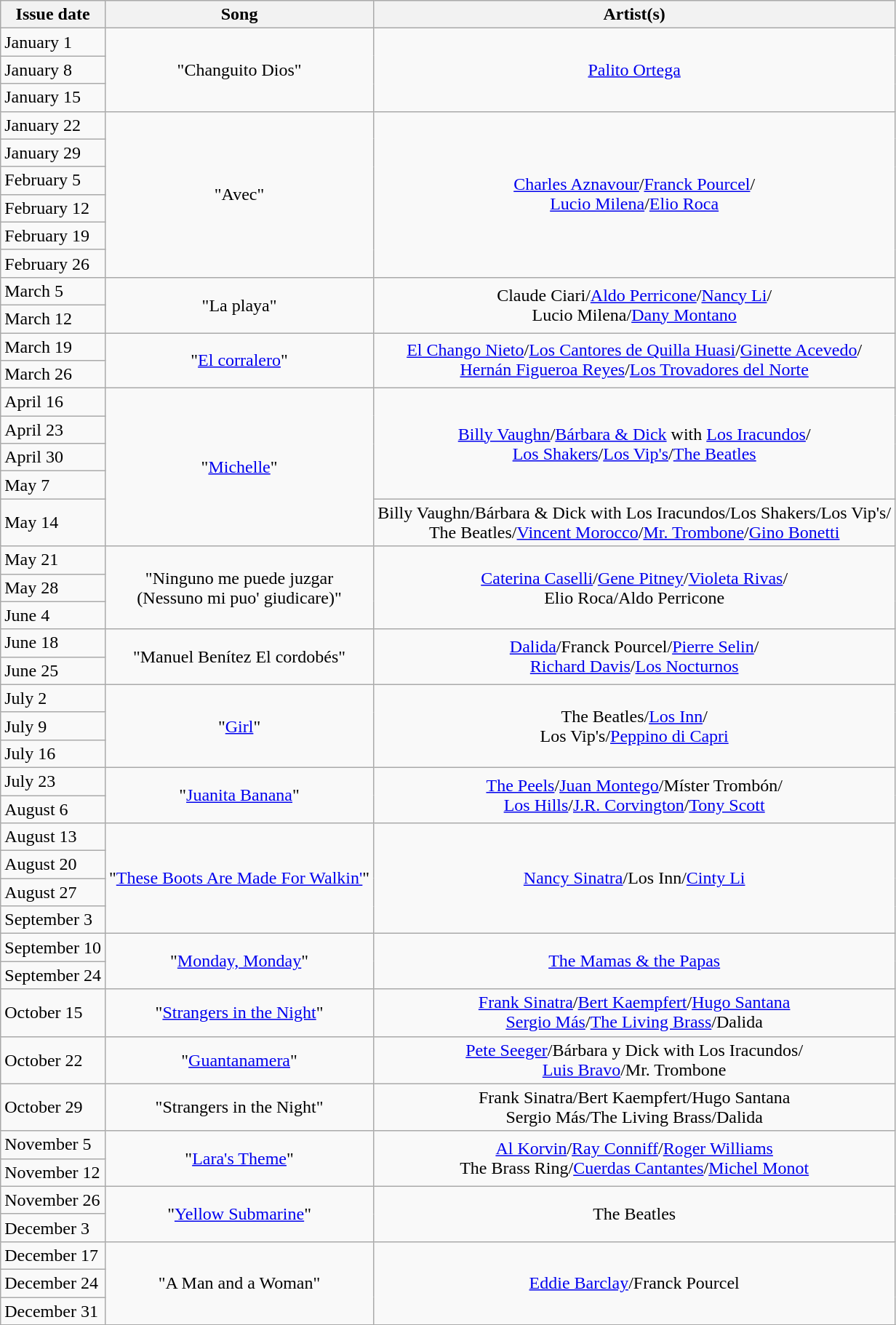<table class="wikitable">
<tr>
<th>Issue date</th>
<th>Song</th>
<th>Artist(s)</th>
</tr>
<tr>
<td>January 1</td>
<td align="center" rowspan="3">"Changuito Dios"</td>
<td align="center" rowspan="3"><a href='#'>Palito Ortega</a></td>
</tr>
<tr>
<td>January 8</td>
</tr>
<tr>
<td>January 15</td>
</tr>
<tr>
<td>January 22</td>
<td align="center" rowspan="6">"Avec"</td>
<td align="center" rowspan="6"><a href='#'>Charles Aznavour</a>/<a href='#'>Franck Pourcel</a>/<br><a href='#'>Lucio Milena</a>/<a href='#'>Elio Roca</a></td>
</tr>
<tr>
<td>January 29</td>
</tr>
<tr>
<td>February 5</td>
</tr>
<tr>
<td>February 12</td>
</tr>
<tr>
<td>February 19</td>
</tr>
<tr>
<td>February 26</td>
</tr>
<tr>
<td>March 5</td>
<td align="center" rowspan="2">"La playa"</td>
<td align="center" rowspan="2">Claude Ciari/<a href='#'>Aldo Perricone</a>/<a href='#'>Nancy Li</a>/<br>Lucio Milena/<a href='#'>Dany Montano</a></td>
</tr>
<tr>
<td>March 12</td>
</tr>
<tr>
<td>March 19</td>
<td align="center" rowspan="2">"<a href='#'>El corralero</a>"</td>
<td align="center" rowspan="2"><a href='#'>El Chango Nieto</a>/<a href='#'>Los Cantores de Quilla Huasi</a>/<a href='#'>Ginette Acevedo</a>/<br><a href='#'>Hernán Figueroa Reyes</a>/<a href='#'>Los Trovadores del Norte</a></td>
</tr>
<tr>
<td>March 26</td>
</tr>
<tr>
<td>April 16</td>
<td align="center" rowspan="5">"<a href='#'>Michelle</a>"</td>
<td align="center" rowspan="4"><a href='#'>Billy Vaughn</a>/<a href='#'>Bárbara & Dick</a> with <a href='#'>Los Iracundos</a>/<br><a href='#'>Los Shakers</a>/<a href='#'>Los Vip's</a>/<a href='#'>The Beatles</a></td>
</tr>
<tr>
<td>April 23</td>
</tr>
<tr>
<td>April 30</td>
</tr>
<tr>
<td>May 7</td>
</tr>
<tr>
<td>May 14</td>
<td align="center">Billy Vaughn/Bárbara & Dick with Los Iracundos/Los Shakers/Los Vip's/<br>The Beatles/<a href='#'>Vincent Morocco</a>/<a href='#'>Mr. Trombone</a>/<a href='#'>Gino Bonetti</a></td>
</tr>
<tr>
<td>May 21</td>
<td align="center" rowspan="3">"Ninguno me puede juzgar<br>(Nessuno mi puo' giudicare)"</td>
<td align="center" rowspan="3"><a href='#'>Caterina Caselli</a>/<a href='#'>Gene Pitney</a>/<a href='#'>Violeta Rivas</a>/<br>Elio Roca/Aldo Perricone</td>
</tr>
<tr>
<td>May 28</td>
</tr>
<tr>
<td>June 4</td>
</tr>
<tr>
<td>June 18</td>
<td align="center" rowspan="2">"Manuel Benítez El cordobés"</td>
<td align="center" rowspan="2"><a href='#'>Dalida</a>/Franck Pourcel/<a href='#'>Pierre Selin</a>/<br><a href='#'>Richard Davis</a>/<a href='#'>Los Nocturnos</a></td>
</tr>
<tr>
<td>June 25</td>
</tr>
<tr>
<td>July 2</td>
<td align="center" rowspan="3">"<a href='#'>Girl</a>"</td>
<td align="center" rowspan="3">The Beatles/<a href='#'>Los Inn</a>/<br>Los Vip's/<a href='#'>Peppino di Capri</a></td>
</tr>
<tr>
<td>July 9</td>
</tr>
<tr>
<td>July 16</td>
</tr>
<tr>
<td>July 23</td>
<td align="center" rowspan="2">"<a href='#'>Juanita Banana</a>"</td>
<td align="center" rowspan="2"><a href='#'>The Peels</a>/<a href='#'>Juan Montego</a>/Míster Trombón/<br><a href='#'>Los Hills</a>/<a href='#'>J.R. Corvington</a>/<a href='#'>Tony Scott</a></td>
</tr>
<tr>
<td>August 6</td>
</tr>
<tr>
<td>August 13</td>
<td align="center" rowspan="4">"<a href='#'>These Boots Are Made For Walkin'</a>"</td>
<td align="center" rowspan="4"><a href='#'>Nancy Sinatra</a>/Los Inn/<a href='#'>Cinty Li</a></td>
</tr>
<tr>
<td>August 20</td>
</tr>
<tr>
<td>August 27</td>
</tr>
<tr>
<td>September 3</td>
</tr>
<tr>
<td>September 10</td>
<td align="center" rowspan="2">"<a href='#'>Monday, Monday</a>"</td>
<td align="center" rowspan="2"><a href='#'>The Mamas & the Papas</a></td>
</tr>
<tr>
<td>September 24</td>
</tr>
<tr>
<td>October 15</td>
<td align="center">"<a href='#'>Strangers in the Night</a>"</td>
<td align="center"><a href='#'>Frank Sinatra</a>/<a href='#'>Bert Kaempfert</a>/<a href='#'>Hugo Santana</a><br><a href='#'>Sergio Más</a>/<a href='#'>The Living Brass</a>/Dalida</td>
</tr>
<tr>
<td>October 22</td>
<td align="center">"<a href='#'>Guantanamera</a>"</td>
<td align="center"><a href='#'>Pete Seeger</a>/Bárbara y Dick with Los Iracundos/<br><a href='#'>Luis Bravo</a>/Mr. Trombone</td>
</tr>
<tr>
<td>October 29</td>
<td align="center">"Strangers in the Night"</td>
<td align="center">Frank Sinatra/Bert Kaempfert/Hugo Santana<br>Sergio Más/The Living Brass/Dalida</td>
</tr>
<tr>
<td>November 5</td>
<td align="center" rowspan="2">"<a href='#'>Lara's Theme</a>"</td>
<td align="center" rowspan="2"><a href='#'>Al Korvin</a>/<a href='#'>Ray Conniff</a>/<a href='#'>Roger Williams</a><br>The Brass Ring/<a href='#'>Cuerdas Cantantes</a>/<a href='#'>Michel Monot</a></td>
</tr>
<tr>
<td>November 12</td>
</tr>
<tr>
<td>November 26</td>
<td align="center" rowspan="2">"<a href='#'>Yellow Submarine</a>"</td>
<td align="center" rowspan="2">The Beatles</td>
</tr>
<tr>
<td>December 3</td>
</tr>
<tr>
<td>December 17</td>
<td align="center" rowspan="3">"A Man and a Woman"</td>
<td align="center" rowspan="3"><a href='#'>Eddie Barclay</a>/Franck Pourcel</td>
</tr>
<tr>
<td>December 24</td>
</tr>
<tr>
<td>December 31</td>
</tr>
<tr>
</tr>
</table>
